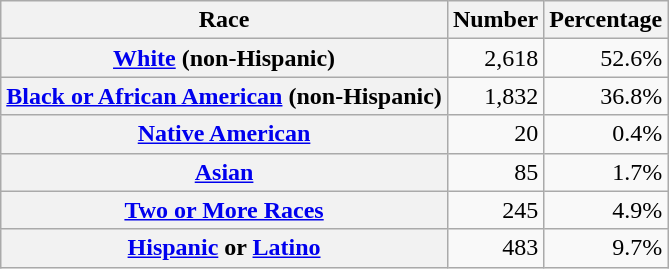<table class="wikitable sortable" style="text-align:right">
<tr>
<th scope="col">Race</th>
<th scope="col">Number</th>
<th scope="col">Percentage</th>
</tr>
<tr>
<th scope="row"><a href='#'>White</a> (non-Hispanic)</th>
<td>2,618</td>
<td>52.6%</td>
</tr>
<tr>
<th scope="row"><a href='#'>Black or African American</a> (non-Hispanic)</th>
<td>1,832</td>
<td>36.8%</td>
</tr>
<tr>
<th scope="row"><a href='#'>Native American</a></th>
<td>20</td>
<td>0.4%</td>
</tr>
<tr>
<th scope="row"><a href='#'>Asian</a></th>
<td>85</td>
<td>1.7%</td>
</tr>
<tr>
<th scope="row"><a href='#'>Two or More Races</a></th>
<td>245</td>
<td>4.9%</td>
</tr>
<tr>
<th scope="row"><a href='#'>Hispanic</a> or <a href='#'>Latino</a></th>
<td>483</td>
<td>9.7%</td>
</tr>
</table>
